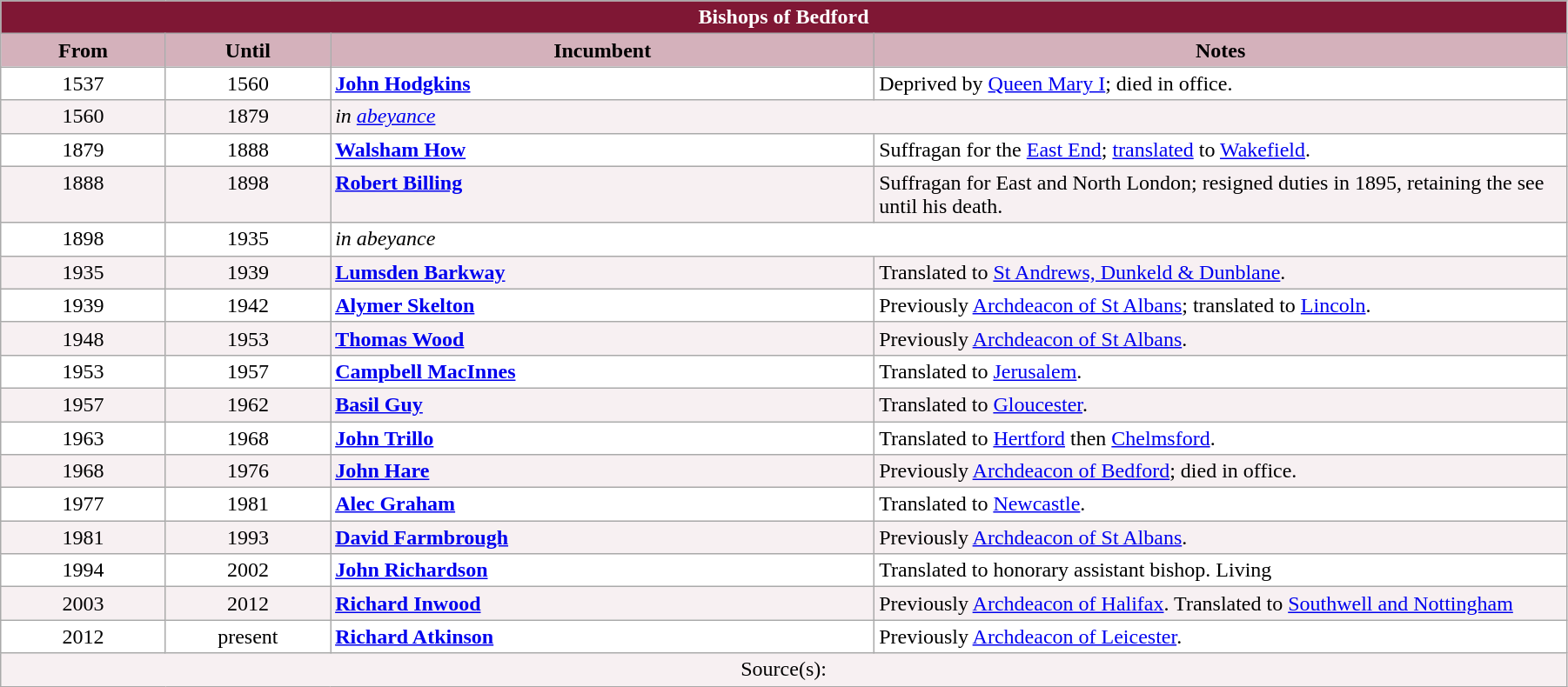<table class="wikitable" style="width:95%;" border="1" cellpadding="2">
<tr>
<th colspan="4" style="background-color: #7F1734; color: white;">Bishops of Bedford</th>
</tr>
<tr>
<th style="background-color: #D4B1BB; width: 10%;">From</th>
<th style="background-color: #D4B1BB; width: 10%;">Until</th>
<th style="background-color: #D4B1BB; width: 33%;">Incumbent</th>
<th style="background-color: #D4B1BB; width: 42%;">Notes</th>
</tr>
<tr valign="top" style="background-color: white;">
<td style="text-align: center;">1537</td>
<td style="text-align: center;">1560</td>
<td><strong><a href='#'>John Hodgkins</a></strong></td>
<td>Deprived by <a href='#'>Queen Mary I</a>; died in office.</td>
</tr>
<tr valign="top" style="background-color: #F7F0F2;">
<td style="text-align: center;">1560</td>
<td style="text-align: center;">1879</td>
<td colspan="2"><em>in <a href='#'>abeyance</a></em></td>
</tr>
<tr valign="top" style="background-color: white;">
<td style="text-align: center;">1879</td>
<td style="text-align: center;">1888</td>
<td><strong><a href='#'>Walsham How</a></strong></td>
<td>Suffragan for the <a href='#'>East End</a>; <a href='#'>translated</a> to <a href='#'>Wakefield</a>.</td>
</tr>
<tr valign="top" style="background-color: #F7F0F2;">
<td style="text-align: center;">1888</td>
<td style="text-align: center;">1898</td>
<td><strong><a href='#'>Robert Billing</a></strong></td>
<td>Suffragan for East and North London; resigned duties in 1895, retaining the see until his death.</td>
</tr>
<tr valign="top" style="background-color: white;">
<td style="text-align: center;">1898</td>
<td style="text-align: center;">1935</td>
<td colspan="2"><em>in abeyance</em></td>
</tr>
<tr valign="top" style="background-color: #F7F0F2;">
<td style="text-align: center;">1935</td>
<td style="text-align: center;">1939</td>
<td><strong><a href='#'>Lumsden Barkway</a></strong></td>
<td>Translated to <a href='#'>St Andrews, Dunkeld & Dunblane</a>.</td>
</tr>
<tr valign="top" style="background-color: white;">
<td style="text-align: center;">1939</td>
<td style="text-align: center;">1942</td>
<td><strong><a href='#'>Alymer Skelton</a></strong></td>
<td>Previously <a href='#'>Archdeacon of St Albans</a>; translated to <a href='#'>Lincoln</a>.</td>
</tr>
<tr valign="top" style="background-color: #F7F0F2;">
<td style="text-align: center;">1948</td>
<td style="text-align: center;">1953</td>
<td><strong><a href='#'>Thomas Wood</a></strong></td>
<td>Previously <a href='#'>Archdeacon of St Albans</a>.</td>
</tr>
<tr valign="top" style="background-color: white;">
<td style="text-align: center;">1953</td>
<td style="text-align: center;">1957</td>
<td><strong><a href='#'>Campbell MacInnes</a></strong></td>
<td>Translated to <a href='#'>Jerusalem</a>.</td>
</tr>
<tr valign="top" style="background-color: #F7F0F2;">
<td style="text-align: center;">1957</td>
<td style="text-align: center;">1962</td>
<td><strong><a href='#'>Basil Guy</a></strong></td>
<td>Translated to <a href='#'>Gloucester</a>.</td>
</tr>
<tr valign="top" style="background-color: white;">
<td style="text-align: center;">1963</td>
<td style="text-align: center;">1968</td>
<td><strong><a href='#'>John Trillo</a></strong></td>
<td>Translated to <a href='#'>Hertford</a> then <a href='#'>Chelmsford</a>.</td>
</tr>
<tr valign="top" style="background-color: #F7F0F2;">
<td style="text-align: center;">1968</td>
<td style="text-align: center;">1976</td>
<td><strong><a href='#'>John Hare</a></strong></td>
<td>Previously <a href='#'>Archdeacon of Bedford</a>; died in office.</td>
</tr>
<tr valign="top" style="background-color: white;">
<td style="text-align: center;">1977</td>
<td style="text-align: center;">1981</td>
<td><strong><a href='#'>Alec Graham</a></strong></td>
<td>Translated to <a href='#'>Newcastle</a>.</td>
</tr>
<tr valign="top" style="background-color: #F7F0F2;">
<td style="text-align: center;">1981</td>
<td style="text-align: center;">1993</td>
<td><strong><a href='#'>David Farmbrough</a></strong></td>
<td>Previously <a href='#'>Archdeacon of St Albans</a>.</td>
</tr>
<tr valign="top" style="background-color: white;">
<td style="text-align: center;">1994</td>
<td style="text-align: center;">2002</td>
<td><strong><a href='#'>John Richardson</a></strong></td>
<td>Translated to honorary assistant bishop. Living</td>
</tr>
<tr valign="top" style="background-color: #F7F0F2;">
<td style="text-align: center;">2003</td>
<td style="text-align: center;">2012</td>
<td><strong><a href='#'>Richard Inwood</a></strong></td>
<td>Previously <a href='#'>Archdeacon of Halifax</a>. Translated to <a href='#'>Southwell and Nottingham</a></td>
</tr>
<tr valign="top" style="background-color: white;">
<td style="text-align: center;">2012</td>
<td style="text-align: center;">present</td>
<td><strong><a href='#'>Richard Atkinson</a></strong> </td>
<td>Previously <a href='#'>Archdeacon of Leicester</a>.</td>
</tr>
<tr valign="top" style="background-color: #F7F0F2;">
<td align="center" colspan="4">Source(s):</td>
</tr>
</table>
